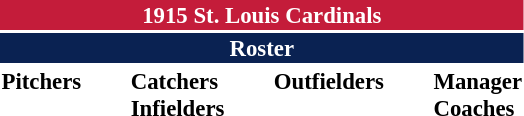<table class="toccolours" style="font-size: 95%;">
<tr>
<th colspan="10" style="background-color: #c41c3a; color: white; text-align: center;">1915 St. Louis Cardinals</th>
</tr>
<tr>
<td colspan="10" style="background-color: #0a2252; color: white; text-align: center;"><strong>Roster</strong></td>
</tr>
<tr>
<td valign="top"><strong>Pitchers</strong><br>








</td>
<td width="25px"></td>
<td valign="top"><strong>Catchers</strong><br>



<strong>Infielders</strong>







</td>
<td width="25px"></td>
<td valign="top"><strong>Outfielders</strong><br>




</td>
<td width="25px"></td>
<td valign="top"><strong>Manager</strong><br>
<strong>Coaches</strong>
</td>
</tr>
</table>
